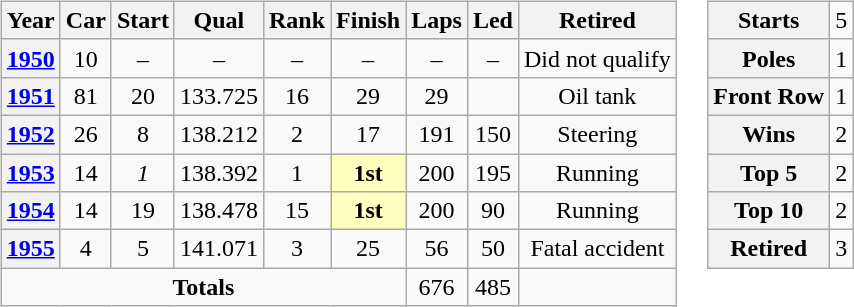<table>
<tr valign="top">
<td><br><table class="wikitable" border="1" style="text-align:center">
<tr>
<th>Year</th>
<th>Car</th>
<th>Start</th>
<th>Qual</th>
<th>Rank</th>
<th>Finish</th>
<th>Laps</th>
<th>Led</th>
<th>Retired</th>
</tr>
<tr>
<th><a href='#'>1950</a></th>
<td>10</td>
<td>–</td>
<td>–</td>
<td>–</td>
<td>–</td>
<td>–</td>
<td>–</td>
<td>Did not qualify</td>
</tr>
<tr>
<th><a href='#'>1951</a></th>
<td>81</td>
<td>20</td>
<td>133.725</td>
<td>16</td>
<td>29</td>
<td>29</td>
<td 0></td>
<td>Oil tank</td>
</tr>
<tr>
<th><a href='#'>1952</a></th>
<td>26</td>
<td>8</td>
<td>138.212</td>
<td>2</td>
<td>17</td>
<td>191</td>
<td>150</td>
<td>Steering</td>
</tr>
<tr>
<th><a href='#'>1953</a></th>
<td>14</td>
<td><em>1</em></td>
<td>138.392</td>
<td>1</td>
<td style="background:#ffffbf;"><strong>1st</strong></td>
<td>200</td>
<td>195</td>
<td>Running</td>
</tr>
<tr>
<th><a href='#'>1954</a></th>
<td>14</td>
<td>19</td>
<td>138.478</td>
<td>15</td>
<td style="background:#ffffbf;"><strong>1st</strong></td>
<td>200</td>
<td>90</td>
<td>Running</td>
</tr>
<tr>
<th><a href='#'>1955</a></th>
<td>4</td>
<td>5</td>
<td>141.071</td>
<td>3</td>
<td>25</td>
<td>56</td>
<td>50</td>
<td>Fatal accident</td>
</tr>
<tr>
<td colspan="6"><strong>Totals</strong></td>
<td>676</td>
<td>485</td>
<td></td>
</tr>
</table>
</td>
<td><br><table class="wikitable" border="1" style="text-align:center">
<tr>
<th>Starts</th>
<td>5</td>
</tr>
<tr>
<th>Poles</th>
<td>1</td>
</tr>
<tr>
<th>Front Row</th>
<td>1</td>
</tr>
<tr>
<th>Wins</th>
<td>2</td>
</tr>
<tr>
<th>Top 5</th>
<td>2</td>
</tr>
<tr>
<th>Top 10</th>
<td>2</td>
</tr>
<tr>
<th>Retired</th>
<td>3</td>
</tr>
</table>
</td>
</tr>
</table>
